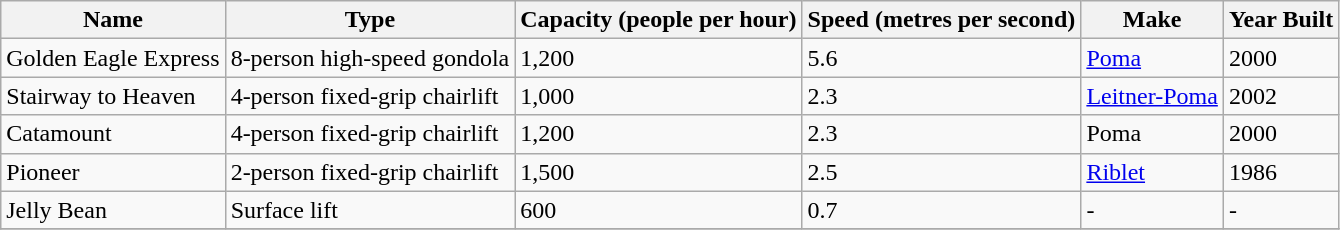<table class="wikitable" border="1">
<tr>
<th>Name</th>
<th>Type</th>
<th>Capacity (people per hour)</th>
<th>Speed (metres per second)</th>
<th>Make</th>
<th>Year Built</th>
</tr>
<tr>
<td>Golden Eagle Express</td>
<td>8-person high-speed gondola</td>
<td>1,200</td>
<td>5.6</td>
<td><a href='#'>Poma</a></td>
<td>2000</td>
</tr>
<tr>
<td>Stairway to Heaven</td>
<td>4-person fixed-grip chairlift</td>
<td>1,000</td>
<td>2.3</td>
<td><a href='#'>Leitner-Poma</a></td>
<td>2002</td>
</tr>
<tr>
<td>Catamount</td>
<td>4-person fixed-grip chairlift</td>
<td>1,200</td>
<td>2.3</td>
<td>Poma</td>
<td>2000</td>
</tr>
<tr>
<td>Pioneer</td>
<td>2-person fixed-grip chairlift</td>
<td>1,500</td>
<td>2.5</td>
<td><a href='#'>Riblet</a></td>
<td>1986</td>
</tr>
<tr>
<td>Jelly Bean</td>
<td>Surface lift</td>
<td>600</td>
<td>0.7</td>
<td>-</td>
<td>-</td>
</tr>
<tr>
</tr>
</table>
